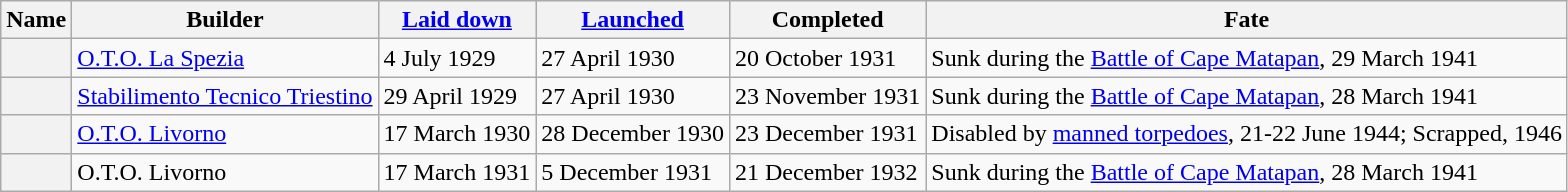<table class="wikitable sortable plainrowheaders">
<tr>
<th scope="col">Name</th>
<th scope="col">Builder</th>
<th scope="col"><a href='#'>Laid down</a></th>
<th scope="col"><a href='#'>Launched</a></th>
<th scope="col">Completed</th>
<th scope="col">Fate</th>
</tr>
<tr>
<th scope="row"></th>
<td><a href='#'>O.T.O. La Spezia</a></td>
<td>4 July 1929</td>
<td>27 April 1930</td>
<td>20 October 1931</td>
<td>Sunk during the <a href='#'>Battle of Cape Matapan</a>, 29 March 1941</td>
</tr>
<tr>
<th scope="row"></th>
<td><a href='#'>Stabilimento Tecnico Triestino</a></td>
<td>29 April 1929</td>
<td>27 April 1930</td>
<td>23 November 1931</td>
<td>Sunk during the <a href='#'>Battle of Cape Matapan</a>, 28 March 1941</td>
</tr>
<tr>
<th scope="row"></th>
<td><a href='#'>O.T.O. Livorno</a></td>
<td>17 March 1930</td>
<td>28 December 1930</td>
<td>23 December 1931</td>
<td>Disabled by <a href='#'>manned torpedoes</a>, 21-22 June 1944; Scrapped, 1946</td>
</tr>
<tr>
<th scope="row"></th>
<td>O.T.O. Livorno</td>
<td>17 March 1931</td>
<td>5 December 1931</td>
<td>21 December 1932</td>
<td>Sunk during the <a href='#'>Battle of Cape Matapan</a>, 28 March 1941</td>
</tr>
</table>
